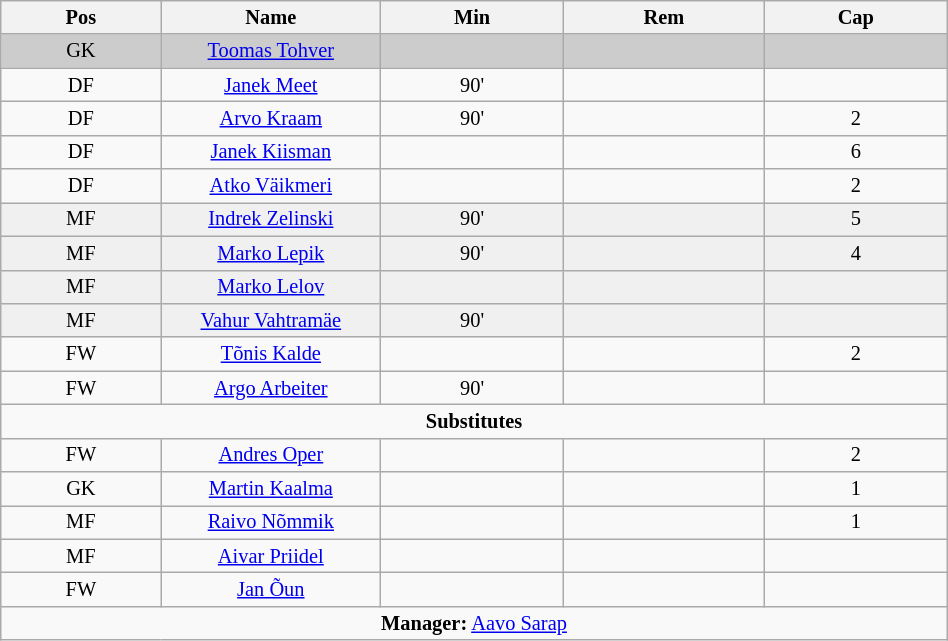<table class="wikitable collapsible collapsed" align="center" style="font-size:85%; text-align:center;" width="50%">
<tr>
<th>Pos</th>
<th width=140>Name</th>
<th>Min</th>
<th>Rem</th>
<th>Cap</th>
</tr>
<tr bgcolor="cccccc">
<td>GK</td>
<td><a href='#'>Toomas Tohver</a></td>
<td></td>
<td></td>
<td></td>
</tr>
<tr>
<td>DF</td>
<td><a href='#'>Janek Meet</a></td>
<td>90'</td>
<td></td>
<td></td>
</tr>
<tr>
<td>DF</td>
<td><a href='#'>Arvo Kraam</a></td>
<td>90'</td>
<td></td>
<td>2</td>
</tr>
<tr>
<td>DF</td>
<td><a href='#'>Janek Kiisman</a></td>
<td></td>
<td></td>
<td>6</td>
</tr>
<tr>
<td>DF</td>
<td><a href='#'>Atko Väikmeri</a></td>
<td></td>
<td></td>
<td>2</td>
</tr>
<tr bgcolor="#F0F0F0">
<td>MF</td>
<td><a href='#'>Indrek Zelinski</a></td>
<td>90'</td>
<td></td>
<td>5</td>
</tr>
<tr bgcolor="#F0F0F0">
<td>MF</td>
<td><a href='#'>Marko Lepik</a></td>
<td>90'</td>
<td></td>
<td>4</td>
</tr>
<tr bgcolor="#F0F0F0">
<td>MF</td>
<td><a href='#'>Marko Lelov</a></td>
<td></td>
<td></td>
<td></td>
</tr>
<tr bgcolor="#F0F0F0">
<td>MF</td>
<td><a href='#'>Vahur Vahtramäe</a></td>
<td>90'</td>
<td></td>
<td></td>
</tr>
<tr>
<td>FW</td>
<td><a href='#'>Tõnis Kalde</a></td>
<td></td>
<td></td>
<td>2</td>
</tr>
<tr>
<td>FW</td>
<td><a href='#'>Argo Arbeiter</a></td>
<td>90'</td>
<td></td>
<td></td>
</tr>
<tr>
<td colspan=5 align=center><strong>Substitutes</strong></td>
</tr>
<tr>
<td>FW</td>
<td><a href='#'>Andres Oper</a></td>
<td></td>
<td></td>
<td>2</td>
</tr>
<tr>
<td>GK</td>
<td><a href='#'>Martin Kaalma</a></td>
<td></td>
<td></td>
<td>1</td>
</tr>
<tr>
<td>MF</td>
<td><a href='#'>Raivo Nõmmik</a></td>
<td></td>
<td></td>
<td>1</td>
</tr>
<tr>
<td>MF</td>
<td><a href='#'>Aivar Priidel</a></td>
<td></td>
<td></td>
<td></td>
</tr>
<tr>
<td>FW</td>
<td><a href='#'>Jan Õun</a></td>
<td></td>
<td></td>
<td></td>
</tr>
<tr>
<td colspan=5 align=center><strong>Manager:</strong>  <a href='#'>Aavo Sarap</a></td>
</tr>
</table>
